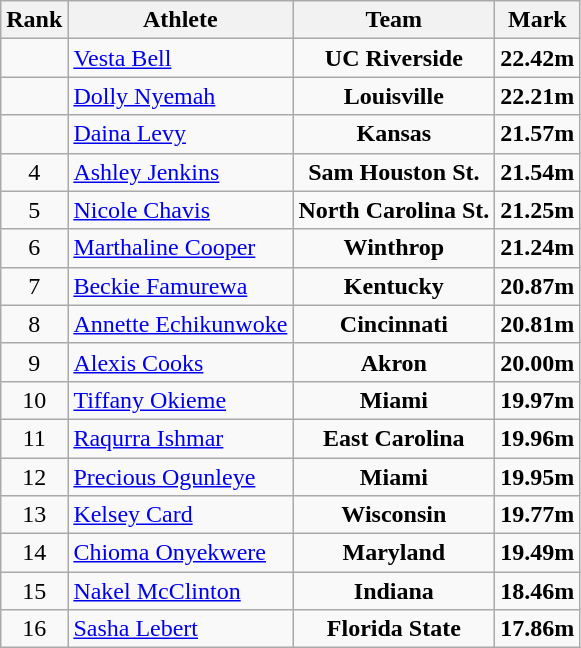<table class="wikitable sortable" style="text-align: center;">
<tr>
<th>Rank</th>
<th>Athlete</th>
<th>Team</th>
<th>Mark</th>
</tr>
<tr>
<td></td>
<td align=left><a href='#'>Vesta Bell</a></td>
<td><strong>UC Riverside</strong></td>
<td><strong>22.42m</strong></td>
</tr>
<tr>
<td></td>
<td align=left><a href='#'>Dolly Nyemah</a></td>
<td><strong>Louisville</strong></td>
<td><strong>22.21m</strong></td>
</tr>
<tr>
<td></td>
<td align=left><a href='#'>Daina Levy</a></td>
<td><strong>Kansas</strong></td>
<td><strong>21.57m</strong></td>
</tr>
<tr>
<td>4</td>
<td align=left><a href='#'>Ashley Jenkins</a></td>
<td><strong>Sam Houston St.</strong></td>
<td><strong>21.54m</strong></td>
</tr>
<tr>
<td>5</td>
<td align=left><a href='#'>Nicole Chavis</a></td>
<td><strong>North Carolina St.</strong></td>
<td><strong>21.25m</strong></td>
</tr>
<tr>
<td>6</td>
<td align=left><a href='#'>Marthaline Cooper</a></td>
<td><strong>Winthrop</strong></td>
<td><strong>21.24m</strong></td>
</tr>
<tr>
<td>7</td>
<td align=left><a href='#'>Beckie Famurewa</a></td>
<td><strong>Kentucky</strong></td>
<td><strong>20.87m</strong></td>
</tr>
<tr>
<td>8</td>
<td align=left><a href='#'>Annette Echikunwoke</a></td>
<td><strong>Cincinnati</strong></td>
<td><strong>20.81m</strong></td>
</tr>
<tr>
<td>9</td>
<td align=left><a href='#'>Alexis Cooks</a></td>
<td><strong>Akron</strong></td>
<td><strong>20.00m</strong></td>
</tr>
<tr>
<td>10</td>
<td align=left><a href='#'>Tiffany Okieme</a></td>
<td><strong>Miami</strong></td>
<td><strong>19.97m</strong></td>
</tr>
<tr>
<td>11</td>
<td align=left><a href='#'>Raqurra Ishmar</a></td>
<td><strong>East Carolina</strong></td>
<td><strong>19.96m</strong></td>
</tr>
<tr>
<td>12</td>
<td align=left><a href='#'>Precious Ogunleye</a></td>
<td><strong>Miami</strong></td>
<td><strong>19.95m</strong></td>
</tr>
<tr>
<td>13</td>
<td align=left><a href='#'>Kelsey Card</a></td>
<td><strong>Wisconsin</strong></td>
<td><strong>19.77m</strong></td>
</tr>
<tr>
<td>14</td>
<td align=left><a href='#'>Chioma Onyekwere</a></td>
<td><strong>Maryland</strong></td>
<td><strong>19.49m</strong></td>
</tr>
<tr>
<td>15</td>
<td align=left><a href='#'>Nakel McClinton</a></td>
<td><strong>Indiana</strong></td>
<td><strong>18.46m</strong></td>
</tr>
<tr>
<td>16</td>
<td align=left><a href='#'>Sasha Lebert</a></td>
<td><strong>Florida State</strong></td>
<td><strong>17.86m</strong></td>
</tr>
</table>
